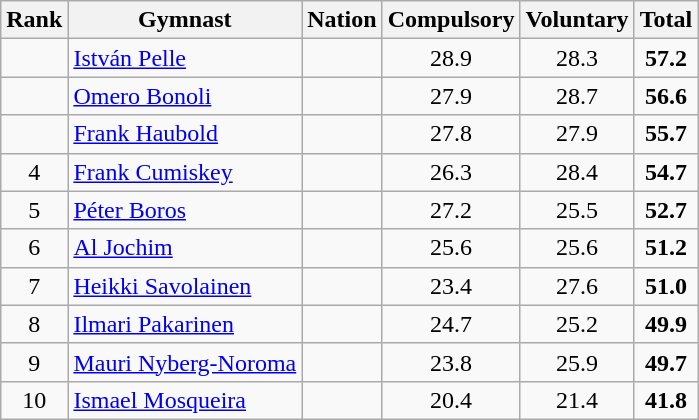<table class="wikitable sortable" style="text-align:center">
<tr>
<th>Rank</th>
<th>Gymnast</th>
<th>Nation</th>
<th>Compulsory</th>
<th>Voluntary</th>
<th>Total</th>
</tr>
<tr>
<td></td>
<td align=left><a href='#'>István Pelle</a></td>
<td align=left></td>
<td>28.9</td>
<td>28.3</td>
<td><strong>57.2</strong></td>
</tr>
<tr>
<td></td>
<td align=left><a href='#'>Omero Bonoli</a></td>
<td align=left></td>
<td>27.9</td>
<td>28.7</td>
<td><strong>56.6</strong></td>
</tr>
<tr>
<td></td>
<td align=left><a href='#'>Frank Haubold</a></td>
<td align=left></td>
<td>27.8</td>
<td>27.9</td>
<td><strong>55.7</strong></td>
</tr>
<tr>
<td>4</td>
<td align=left><a href='#'>Frank Cumiskey</a></td>
<td align=left></td>
<td>26.3</td>
<td>28.4</td>
<td><strong>54.7</strong></td>
</tr>
<tr>
<td>5</td>
<td align=left><a href='#'>Péter Boros</a></td>
<td align=left></td>
<td>27.2</td>
<td>25.5</td>
<td><strong>52.7</strong></td>
</tr>
<tr>
<td>6</td>
<td align=left><a href='#'>Al Jochim</a></td>
<td align=left></td>
<td>25.6</td>
<td>25.6</td>
<td><strong>51.2</strong></td>
</tr>
<tr>
<td>7</td>
<td align=left><a href='#'>Heikki Savolainen</a></td>
<td align=left></td>
<td>23.4</td>
<td>27.6</td>
<td><strong>51.0</strong></td>
</tr>
<tr>
<td>8</td>
<td align=left><a href='#'>Ilmari Pakarinen</a></td>
<td align=left></td>
<td>24.7</td>
<td>25.2</td>
<td><strong>49.9</strong></td>
</tr>
<tr>
<td>9</td>
<td align=left><a href='#'>Mauri Nyberg-Noroma</a></td>
<td align=left></td>
<td>23.8</td>
<td>25.9</td>
<td><strong>49.7</strong></td>
</tr>
<tr>
<td>10</td>
<td align=left><a href='#'>Ismael Mosqueira</a></td>
<td align=left></td>
<td>20.4</td>
<td>21.4</td>
<td><strong>41.8</strong></td>
</tr>
</table>
